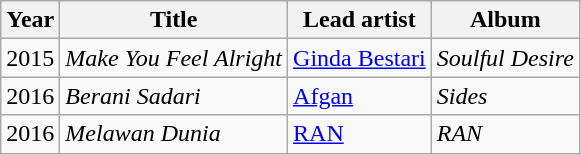<table class="wikitable">
<tr>
<th>Year</th>
<th>Title</th>
<th>Lead artist</th>
<th>Album</th>
</tr>
<tr>
<td>2015</td>
<td><em>Make You Feel Alright</em></td>
<td><a href='#'>Ginda Bestari</a></td>
<td><em>Soulful Desire</em></td>
</tr>
<tr>
<td>2016</td>
<td><em>Berani Sadari</em></td>
<td><a href='#'>Afgan</a></td>
<td><em>Sides</em></td>
</tr>
<tr>
<td>2016</td>
<td><em>Melawan Dunia</em></td>
<td><a href='#'>RAN</a></td>
<td><em>RAN</em></td>
</tr>
</table>
